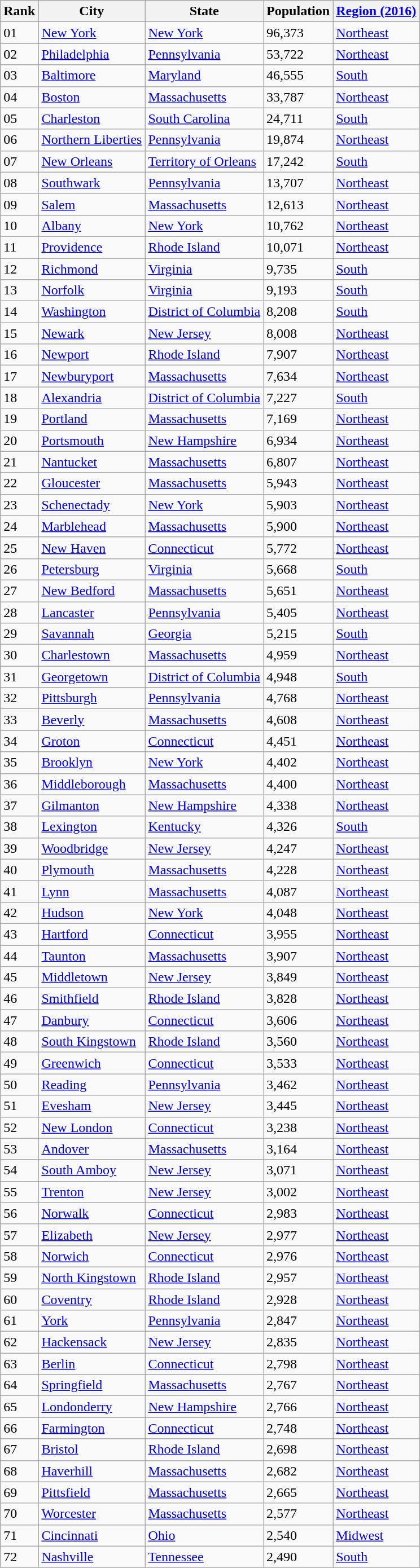<table class="wikitable sortable">
<tr>
<th>Rank</th>
<th>City</th>
<th>State</th>
<th>Population</th>
<th><a href='#'>Region (2016)</a></th>
</tr>
<tr>
<td>01</td>
<td><a href='#'>New York</a></td>
<td><a href='#'>New York</a></td>
<td>96,373</td>
<td><a href='#'>Northeast</a></td>
</tr>
<tr>
<td>02</td>
<td><a href='#'>Philadelphia</a></td>
<td><a href='#'>Pennsylvania</a></td>
<td>53,722</td>
<td><a href='#'>Northeast</a></td>
</tr>
<tr>
<td>03</td>
<td><a href='#'>Baltimore</a></td>
<td><a href='#'>Maryland</a></td>
<td>46,555</td>
<td><a href='#'>South</a></td>
</tr>
<tr>
<td>04</td>
<td><a href='#'>Boston</a></td>
<td><a href='#'>Massachusetts</a></td>
<td>33,787</td>
<td><a href='#'>Northeast</a></td>
</tr>
<tr>
<td>05</td>
<td><a href='#'>Charleston</a></td>
<td><a href='#'>South Carolina</a></td>
<td>24,711</td>
<td><a href='#'>South</a></td>
</tr>
<tr>
<td>06</td>
<td><a href='#'>Northern Liberties</a></td>
<td><a href='#'>Pennsylvania</a></td>
<td>19,874</td>
<td><a href='#'>Northeast</a></td>
</tr>
<tr>
<td>07</td>
<td><a href='#'>New Orleans</a></td>
<td><a href='#'>Territory of Orleans</a></td>
<td>17,242</td>
<td><a href='#'>South</a></td>
</tr>
<tr>
<td>08</td>
<td><a href='#'>Southwark</a></td>
<td><a href='#'>Pennsylvania</a></td>
<td>13,707</td>
<td><a href='#'>Northeast</a></td>
</tr>
<tr>
<td>09</td>
<td><a href='#'>Salem</a></td>
<td><a href='#'>Massachusetts</a></td>
<td>12,613</td>
<td><a href='#'>Northeast</a></td>
</tr>
<tr>
<td>10</td>
<td><a href='#'>Albany</a></td>
<td><a href='#'>New York</a></td>
<td>10,762</td>
<td><a href='#'>Northeast</a></td>
</tr>
<tr>
<td>11</td>
<td><a href='#'>Providence</a></td>
<td><a href='#'>Rhode Island</a></td>
<td>10,071</td>
<td><a href='#'>Northeast</a></td>
</tr>
<tr>
<td>12</td>
<td><a href='#'>Richmond</a></td>
<td><a href='#'>Virginia</a></td>
<td>9,735</td>
<td><a href='#'>South</a></td>
</tr>
<tr>
<td>13</td>
<td><a href='#'>Norfolk</a></td>
<td><a href='#'>Virginia</a></td>
<td>9,193</td>
<td><a href='#'>South</a></td>
</tr>
<tr>
<td>14</td>
<td><a href='#'>Washington</a></td>
<td><a href='#'>District of Columbia</a></td>
<td>8,208</td>
<td><a href='#'>South</a></td>
</tr>
<tr>
<td>15</td>
<td><a href='#'>Newark</a></td>
<td><a href='#'>New Jersey</a></td>
<td>8,008</td>
<td><a href='#'>Northeast</a></td>
</tr>
<tr>
<td>16</td>
<td><a href='#'>Newport</a></td>
<td><a href='#'>Rhode Island</a></td>
<td>7,907</td>
<td><a href='#'>Northeast</a></td>
</tr>
<tr>
<td>17</td>
<td><a href='#'>Newburyport</a></td>
<td><a href='#'>Massachusetts</a></td>
<td>7,634</td>
<td><a href='#'>Northeast</a></td>
</tr>
<tr>
<td>18</td>
<td><a href='#'>Alexandria</a></td>
<td><a href='#'>District of Columbia</a></td>
<td>7,227</td>
<td><a href='#'>South</a></td>
</tr>
<tr>
<td>19</td>
<td><a href='#'>Portland</a></td>
<td><a href='#'>Massachusetts</a></td>
<td>7,169</td>
<td><a href='#'>Northeast</a></td>
</tr>
<tr>
<td>20</td>
<td><a href='#'>Portsmouth</a></td>
<td><a href='#'>New Hampshire</a></td>
<td>6,934</td>
<td><a href='#'>Northeast</a></td>
</tr>
<tr>
<td>21</td>
<td><a href='#'>Nantucket</a></td>
<td><a href='#'>Massachusetts</a></td>
<td>6,807</td>
<td><a href='#'>Northeast</a></td>
</tr>
<tr>
<td>22</td>
<td><a href='#'>Gloucester</a></td>
<td><a href='#'>Massachusetts</a></td>
<td>5,943</td>
<td><a href='#'>Northeast</a></td>
</tr>
<tr>
<td>23</td>
<td><a href='#'>Schenectady</a></td>
<td><a href='#'>New York</a></td>
<td>5,903</td>
<td><a href='#'>Northeast</a></td>
</tr>
<tr>
<td>24</td>
<td><a href='#'>Marblehead</a></td>
<td><a href='#'>Massachusetts</a></td>
<td>5,900</td>
<td><a href='#'>Northeast</a></td>
</tr>
<tr>
<td>25</td>
<td><a href='#'>New Haven</a></td>
<td><a href='#'>Connecticut</a></td>
<td>5,772</td>
<td><a href='#'>Northeast</a></td>
</tr>
<tr>
<td>26</td>
<td><a href='#'>Petersburg</a></td>
<td><a href='#'>Virginia</a></td>
<td>5,668</td>
<td><a href='#'>South</a></td>
</tr>
<tr>
<td>27</td>
<td><a href='#'>New Bedford</a></td>
<td><a href='#'>Massachusetts</a></td>
<td>5,651</td>
<td><a href='#'>Northeast</a></td>
</tr>
<tr>
<td>28</td>
<td><a href='#'>Lancaster</a></td>
<td><a href='#'>Pennsylvania</a></td>
<td>5,405</td>
<td><a href='#'>Northeast</a></td>
</tr>
<tr>
<td>29</td>
<td><a href='#'>Savannah</a></td>
<td><a href='#'>Georgia</a></td>
<td>5,215</td>
<td><a href='#'>South</a></td>
</tr>
<tr>
<td>30</td>
<td><a href='#'>Charlestown</a></td>
<td><a href='#'>Massachusetts</a></td>
<td>4,959</td>
<td><a href='#'>Northeast</a></td>
</tr>
<tr>
<td>31</td>
<td><a href='#'>Georgetown</a></td>
<td><a href='#'>District of Columbia</a></td>
<td>4,948</td>
<td><a href='#'>South</a></td>
</tr>
<tr>
<td>32</td>
<td><a href='#'>Pittsburgh</a></td>
<td><a href='#'>Pennsylvania</a></td>
<td>4,768</td>
<td><a href='#'>Northeast</a></td>
</tr>
<tr>
<td>33</td>
<td><a href='#'>Beverly</a></td>
<td><a href='#'>Massachusetts</a></td>
<td>4,608</td>
<td><a href='#'>Northeast</a></td>
</tr>
<tr>
<td>34</td>
<td><a href='#'>Groton</a></td>
<td><a href='#'>Connecticut</a></td>
<td>4,451</td>
<td><a href='#'>Northeast</a></td>
</tr>
<tr>
<td>35</td>
<td><a href='#'>Brooklyn</a></td>
<td><a href='#'>New York</a></td>
<td>4,402</td>
<td><a href='#'>Northeast</a></td>
</tr>
<tr>
<td>36</td>
<td><a href='#'>Middleborough</a></td>
<td><a href='#'>Massachusetts</a></td>
<td>4,400</td>
<td><a href='#'>Northeast</a></td>
</tr>
<tr>
<td>37</td>
<td><a href='#'>Gilmanton</a></td>
<td><a href='#'>New Hampshire</a></td>
<td>4,338</td>
<td><a href='#'>Northeast</a></td>
</tr>
<tr>
<td>38</td>
<td><a href='#'>Lexington</a></td>
<td><a href='#'>Kentucky</a></td>
<td>4,326</td>
<td><a href='#'>South</a></td>
</tr>
<tr>
<td>39</td>
<td><a href='#'>Woodbridge</a></td>
<td><a href='#'>New Jersey</a></td>
<td>4,247</td>
<td><a href='#'>Northeast</a></td>
</tr>
<tr>
<td>40</td>
<td><a href='#'>Plymouth</a></td>
<td><a href='#'>Massachusetts</a></td>
<td>4,228</td>
<td><a href='#'>Northeast</a></td>
</tr>
<tr>
<td>41</td>
<td><a href='#'>Lynn</a></td>
<td><a href='#'>Massachusetts</a></td>
<td>4,087</td>
<td><a href='#'>Northeast</a></td>
</tr>
<tr>
<td>42</td>
<td><a href='#'>Hudson</a></td>
<td><a href='#'>New York</a></td>
<td>4,048</td>
<td><a href='#'>Northeast</a></td>
</tr>
<tr>
<td>43</td>
<td><a href='#'>Hartford</a></td>
<td><a href='#'>Connecticut</a></td>
<td>3,955</td>
<td><a href='#'>Northeast</a></td>
</tr>
<tr>
<td>44</td>
<td><a href='#'>Taunton</a></td>
<td><a href='#'>Massachusetts</a></td>
<td>3,907</td>
<td><a href='#'>Northeast</a></td>
</tr>
<tr>
<td>45</td>
<td><a href='#'>Middletown</a></td>
<td><a href='#'>New Jersey</a></td>
<td>3,849</td>
<td><a href='#'>Northeast</a></td>
</tr>
<tr>
<td>46</td>
<td><a href='#'>Smithfield</a></td>
<td><a href='#'>Rhode Island</a></td>
<td>3,828</td>
<td><a href='#'>Northeast</a></td>
</tr>
<tr>
<td>47</td>
<td><a href='#'>Danbury</a></td>
<td><a href='#'>Connecticut</a></td>
<td>3,606</td>
<td><a href='#'>Northeast</a></td>
</tr>
<tr>
<td>48</td>
<td><a href='#'>South Kingstown</a></td>
<td><a href='#'>Rhode Island</a></td>
<td>3,560</td>
<td><a href='#'>Northeast</a></td>
</tr>
<tr>
<td>49</td>
<td><a href='#'>Greenwich</a></td>
<td><a href='#'>Connecticut</a></td>
<td>3,533</td>
<td><a href='#'>Northeast</a></td>
</tr>
<tr>
<td>50</td>
<td><a href='#'>Reading</a></td>
<td><a href='#'>Pennsylvania</a></td>
<td>3,462</td>
<td><a href='#'>Northeast</a></td>
</tr>
<tr>
<td>51</td>
<td><a href='#'>Evesham</a></td>
<td><a href='#'>New Jersey</a></td>
<td>3,445</td>
<td><a href='#'>Northeast</a></td>
</tr>
<tr>
<td>52</td>
<td><a href='#'>New London</a></td>
<td><a href='#'>Connecticut</a></td>
<td>3,238</td>
<td><a href='#'>Northeast</a></td>
</tr>
<tr>
<td>53</td>
<td><a href='#'>Andover</a></td>
<td><a href='#'>Massachusetts</a></td>
<td>3,164</td>
<td><a href='#'>Northeast</a></td>
</tr>
<tr>
<td>54</td>
<td><a href='#'>South Amboy</a></td>
<td><a href='#'>New Jersey</a></td>
<td>3,071</td>
<td><a href='#'>Northeast</a></td>
</tr>
<tr>
<td>55</td>
<td><a href='#'>Trenton</a></td>
<td><a href='#'>New Jersey</a></td>
<td>3,002</td>
<td><a href='#'>Northeast</a></td>
</tr>
<tr>
<td>56</td>
<td><a href='#'>Norwalk</a></td>
<td><a href='#'>Connecticut</a></td>
<td>2,983</td>
<td><a href='#'>Northeast</a></td>
</tr>
<tr>
<td>57</td>
<td><a href='#'>Elizabeth</a></td>
<td><a href='#'>New Jersey</a></td>
<td>2,977</td>
<td><a href='#'>Northeast</a></td>
</tr>
<tr>
<td>58</td>
<td><a href='#'>Norwich</a></td>
<td><a href='#'>Connecticut</a></td>
<td>2,976</td>
<td><a href='#'>Northeast</a></td>
</tr>
<tr>
<td>59</td>
<td><a href='#'>North Kingstown</a></td>
<td><a href='#'>Rhode Island</a></td>
<td>2,957</td>
<td><a href='#'>Northeast</a></td>
</tr>
<tr>
<td>60</td>
<td><a href='#'>Coventry</a></td>
<td><a href='#'>Rhode Island</a></td>
<td>2,928</td>
<td><a href='#'>Northeast</a></td>
</tr>
<tr>
<td>61</td>
<td><a href='#'>York</a></td>
<td><a href='#'>Pennsylvania</a></td>
<td>2,847</td>
<td><a href='#'>Northeast</a></td>
</tr>
<tr>
<td>62</td>
<td><a href='#'>Hackensack</a></td>
<td><a href='#'>New Jersey</a></td>
<td>2,835</td>
<td><a href='#'>Northeast</a></td>
</tr>
<tr>
<td>63</td>
<td><a href='#'>Berlin</a></td>
<td><a href='#'>Connecticut</a></td>
<td>2,798</td>
<td><a href='#'>Northeast</a></td>
</tr>
<tr>
<td>64</td>
<td><a href='#'>Springfield</a></td>
<td><a href='#'>Massachusetts</a></td>
<td>2,767</td>
<td><a href='#'>Northeast</a></td>
</tr>
<tr>
<td>65</td>
<td><a href='#'>Londonderry</a></td>
<td><a href='#'>New Hampshire</a></td>
<td>2,766</td>
<td><a href='#'>Northeast</a></td>
</tr>
<tr>
<td>66</td>
<td><a href='#'>Farmington</a></td>
<td><a href='#'>Connecticut</a></td>
<td>2,748</td>
<td><a href='#'>Northeast</a></td>
</tr>
<tr>
<td>67</td>
<td><a href='#'>Bristol</a></td>
<td><a href='#'>Rhode Island</a></td>
<td>2,698</td>
<td><a href='#'>Northeast</a></td>
</tr>
<tr>
<td>68</td>
<td><a href='#'>Haverhill</a></td>
<td><a href='#'>Massachusetts</a></td>
<td>2,682</td>
<td><a href='#'>Northeast</a></td>
</tr>
<tr>
<td>69</td>
<td><a href='#'>Pittsfield</a></td>
<td><a href='#'>Massachusetts</a></td>
<td>2,665</td>
<td><a href='#'>Northeast</a></td>
</tr>
<tr>
<td>70</td>
<td><a href='#'>Worcester</a></td>
<td><a href='#'>Massachusetts</a></td>
<td>2,577</td>
<td><a href='#'>Northeast</a></td>
</tr>
<tr>
<td>71</td>
<td><a href='#'>Cincinnati</a></td>
<td><a href='#'>Ohio</a></td>
<td>2,540</td>
<td><a href='#'>Midwest</a></td>
</tr>
<tr>
<td>72</td>
<td><a href='#'>Nashville</a></td>
<td><a href='#'>Tennessee</a></td>
<td>2,490</td>
<td><a href='#'>South</a></td>
</tr>
</table>
